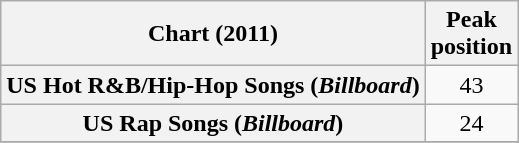<table class="wikitable sortable plainrowheaders" style="text-align:center;">
<tr>
<th scope="col">Chart (2011)</th>
<th scope="col">Peak<br>position</th>
</tr>
<tr>
<th scope="row">US Hot R&B/Hip-Hop Songs (<em>Billboard</em>)</th>
<td>43</td>
</tr>
<tr>
<th scope="row">US Rap Songs (<em>Billboard</em>)</th>
<td>24</td>
</tr>
<tr>
</tr>
</table>
